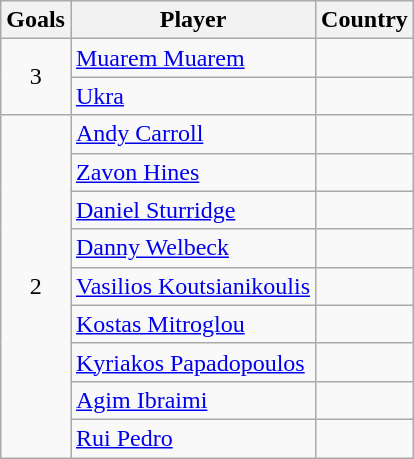<table class="wikitable" style="text-align: left;">
<tr>
<th>Goals</th>
<th>Player</th>
<th>Country</th>
</tr>
<tr>
<td rowspan="2" align=center>3</td>
<td><a href='#'>Muarem Muarem</a></td>
<td></td>
</tr>
<tr>
<td><a href='#'>Ukra</a></td>
<td></td>
</tr>
<tr>
<td rowspan="9" align=center>2</td>
<td><a href='#'>Andy Carroll</a></td>
<td></td>
</tr>
<tr>
<td><a href='#'>Zavon Hines</a></td>
<td></td>
</tr>
<tr>
<td><a href='#'>Daniel Sturridge</a></td>
<td></td>
</tr>
<tr>
<td><a href='#'>Danny Welbeck</a></td>
<td></td>
</tr>
<tr>
<td><a href='#'>Vasilios Koutsianikoulis</a></td>
<td></td>
</tr>
<tr>
<td><a href='#'>Kostas Mitroglou</a></td>
<td></td>
</tr>
<tr>
<td><a href='#'>Kyriakos Papadopoulos</a></td>
<td></td>
</tr>
<tr>
<td><a href='#'>Agim Ibraimi</a></td>
<td></td>
</tr>
<tr>
<td><a href='#'>Rui Pedro</a></td>
<td></td>
</tr>
</table>
